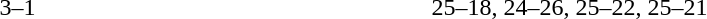<table>
<tr>
<th width=200></th>
<th width=80></th>
<th width=200></th>
<th width=220></th>
</tr>
<tr>
<td align=right><strong></strong></td>
<td>3–1</td>
<td></td>
<td>25–18, 24–26, 25–22, 25–21</td>
</tr>
</table>
